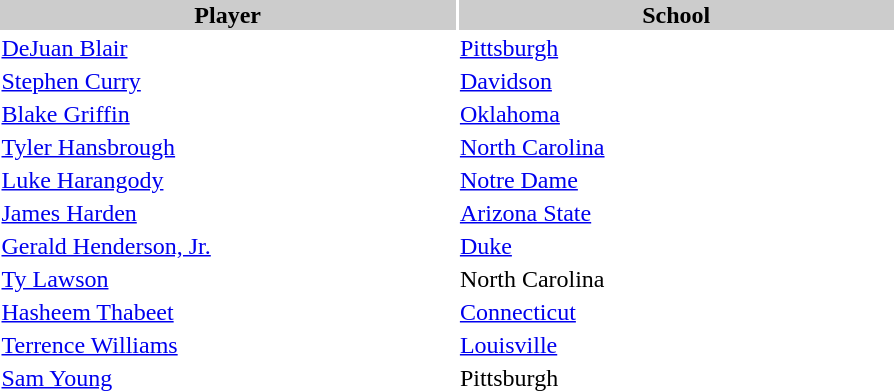<table style="width:600px" "border:'1' 'solid' 'gray' ">
<tr>
<th style="background:#CCCCCC;width:23%">Player</th>
<th style="background:#CCCCCC;width:22%">School</th>
</tr>
<tr>
<td><a href='#'>DeJuan Blair</a></td>
<td><a href='#'>Pittsburgh</a></td>
</tr>
<tr>
<td><a href='#'>Stephen Curry</a></td>
<td><a href='#'>Davidson</a></td>
</tr>
<tr>
<td><a href='#'>Blake Griffin</a></td>
<td><a href='#'>Oklahoma</a></td>
</tr>
<tr>
<td><a href='#'>Tyler Hansbrough</a></td>
<td><a href='#'>North Carolina</a></td>
</tr>
<tr>
<td><a href='#'>Luke Harangody</a></td>
<td><a href='#'>Notre Dame</a></td>
</tr>
<tr>
<td><a href='#'>James Harden</a></td>
<td><a href='#'>Arizona State</a></td>
</tr>
<tr>
<td><a href='#'>Gerald Henderson, Jr.</a></td>
<td><a href='#'>Duke</a></td>
</tr>
<tr>
<td><a href='#'>Ty Lawson</a></td>
<td>North Carolina</td>
</tr>
<tr>
<td><a href='#'>Hasheem Thabeet</a></td>
<td><a href='#'>Connecticut</a></td>
</tr>
<tr>
<td><a href='#'>Terrence Williams</a></td>
<td><a href='#'>Louisville</a></td>
</tr>
<tr>
<td><a href='#'>Sam Young</a></td>
<td>Pittsburgh</td>
</tr>
</table>
